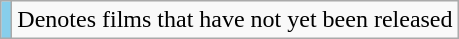<table class="wikitable">
<tr>
<td style="text-align:center; background:skyBlue;"></td>
<td>Denotes films that have not yet been released</td>
</tr>
</table>
